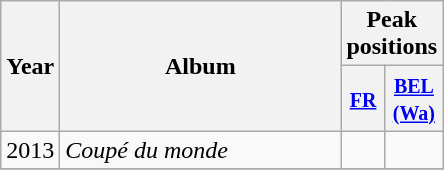<table class="wikitable">
<tr>
<th align="center" rowspan="2" width="10">Year</th>
<th align="center" rowspan="2" width="180">Album</th>
<th align="center" colspan="2" width="20">Peak positions</th>
</tr>
<tr>
<th width="20"><small><a href='#'>FR</a><br></small></th>
<th width="20"><small><a href='#'>BEL <br>(Wa)</a><br></small></th>
</tr>
<tr>
<td>2013</td>
<td><em>Coupé du monde</em></td>
<td style="text-align:center;"></td>
<td style="text-align:center;"></td>
</tr>
<tr>
</tr>
</table>
